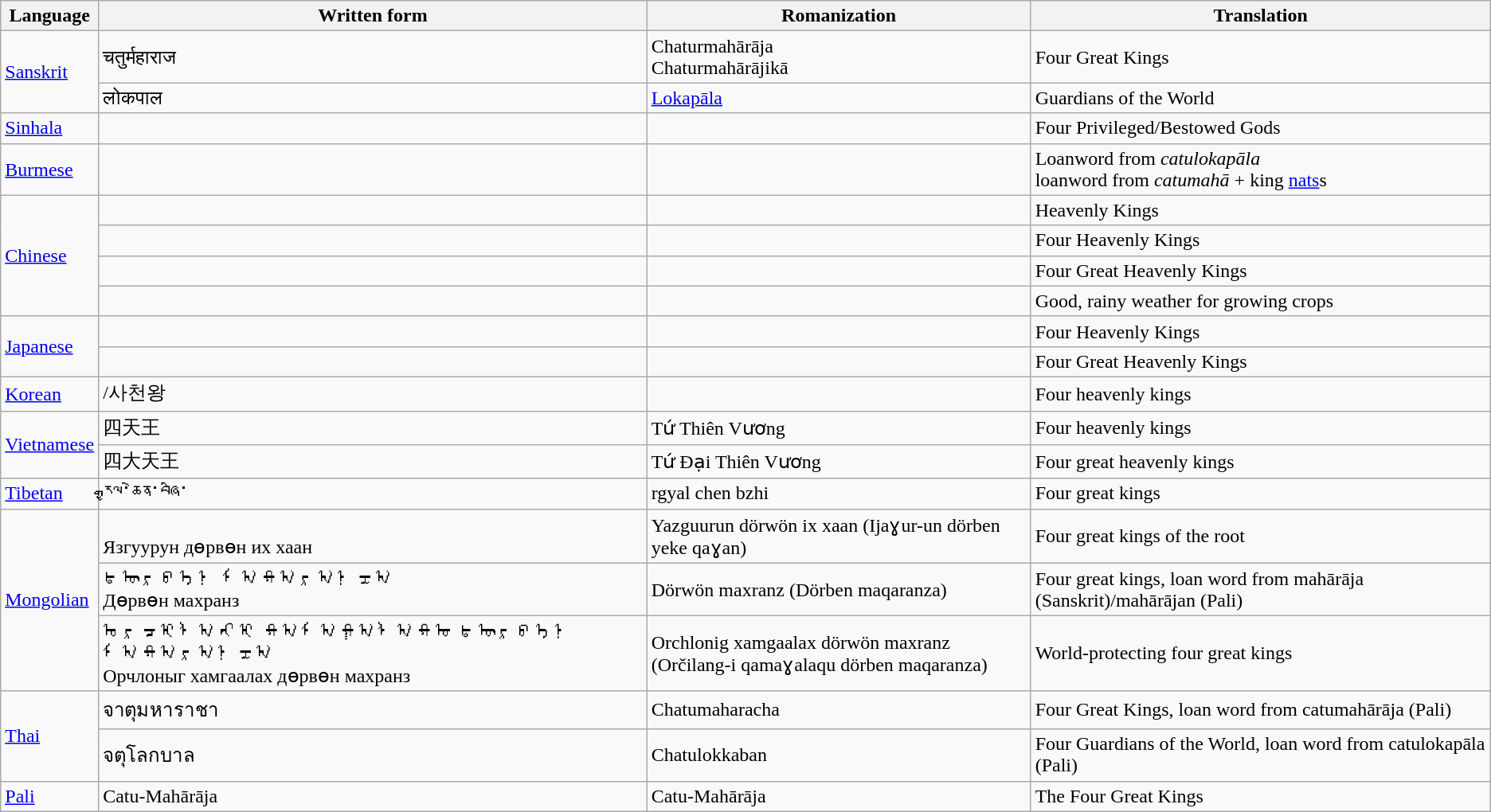<table class="wikitable">
<tr>
<th>Language</th>
<th>Written form</th>
<th>Romanization</th>
<th>Translation</th>
</tr>
<tr>
<td rowspan=2><a href='#'>Sanskrit</a></td>
<td>चतुर्महाराज</td>
<td>Chaturmahārāja<br>Chaturmahārājikā<br></td>
<td>Four Great Kings</td>
</tr>
<tr>
<td>लोकपाल</td>
<td><a href='#'>Lokapāla</a></td>
<td>Guardians of the World</td>
</tr>
<tr>
<td><a href='#'>Sinhala</a></td>
<td></td>
<td></td>
<td>Four Privileged/Bestowed Gods</td>
</tr>
<tr>
<td><a href='#'>Burmese</a></td>
<td><br></td>
<td><br></td>
<td>Loanword from <em>catulokapāla</em><br>loanword from <em>catumahā</em> + king <a href='#'>nats</a>s</td>
</tr>
<tr>
<td rowspan=4><a href='#'>Chinese</a></td>
<td></td>
<td></td>
<td>Heavenly Kings</td>
</tr>
<tr>
<td></td>
<td></td>
<td>Four Heavenly Kings</td>
</tr>
<tr>
<td></td>
<td></td>
<td>Four Great Heavenly Kings</td>
</tr>
<tr>
<td></td>
<td></td>
<td>Good, rainy weather for growing crops</td>
</tr>
<tr>
<td rowspan=2><a href='#'>Japanese</a></td>
<td></td>
<td></td>
<td>Four Heavenly Kings</td>
</tr>
<tr>
<td></td>
<td></td>
<td>Four Great Heavenly Kings</td>
</tr>
<tr>
<td><a href='#'>Korean</a></td>
<td>/사천왕</td>
<td></td>
<td>Four heavenly kings</td>
</tr>
<tr>
<td rowspan=2><a href='#'>Vietnamese</a></td>
<td>四天王</td>
<td>Tứ Thiên Vương</td>
<td>Four heavenly kings</td>
</tr>
<tr>
<td>四大天王</td>
<td>Tứ Đại Thiên Vương</td>
<td>Four great heavenly kings</td>
</tr>
<tr>
<td><a href='#'>Tibetan</a></td>
<td>རྒྱལ༌ཆེན༌བཞི༌</td>
<td>rgyal chen bzhi</td>
<td>Four great kings</td>
</tr>
<tr>
<td rowspan="3"><a href='#'>Mongolian</a></td>
<td><br>Язгуурун дөрвөн их хаан</td>
<td>Yazguurun dörwön ix xaan (Ijaɣur-un dörben yeke qaɣan)</td>
<td>Four great kings of the root</td>
</tr>
<tr>
<td>ᠳᠥᠷᠪᠡᠨ ᠮᠠᠬᠠᠷᠠᠨᠽᠠ<br>Дөрвөн махранз</td>
<td>Dörwön maxranz (Dörben maqaranza)</td>
<td>Four great kings, loan word from mahārāja (Sanskrit)/mahārājan (Pali)</td>
</tr>
<tr>
<td>ᠣᠷᠴᠢᠯᠠᠩ ‍ᠢ ᠬᠠᠮᠠᠭᠠᠯᠠᠬᠤ ᠳᠥᠷᠪᠡᠨ ᠮᠠᠬᠠᠷᠠᠨᠽᠠ<br>Орчлоныг хамгаалах дөрвөн махранз</td>
<td>Orchlonig xamgaalax dörwön maxranz<br>(Orčilang-i qamaɣalaqu dörben maqaranza)</td>
<td>World-protecting four great kings</td>
</tr>
<tr>
<td rowspan=2><a href='#'>Thai</a></td>
<td>จาตุมหาราชา</td>
<td>Chatumaharacha</td>
<td>Four Great Kings, loan word from catumahārāja (Pali)</td>
</tr>
<tr>
<td>จตุโลกบาล</td>
<td>Chatulokkaban</td>
<td>Four Guardians of the World, loan word from catulokapāla (Pali)</td>
</tr>
<tr>
<td><a href='#'>Pali</a></td>
<td>Catu-Mahārāja</td>
<td>Catu-Mahārāja</td>
<td>The Four Great Kings</td>
</tr>
</table>
